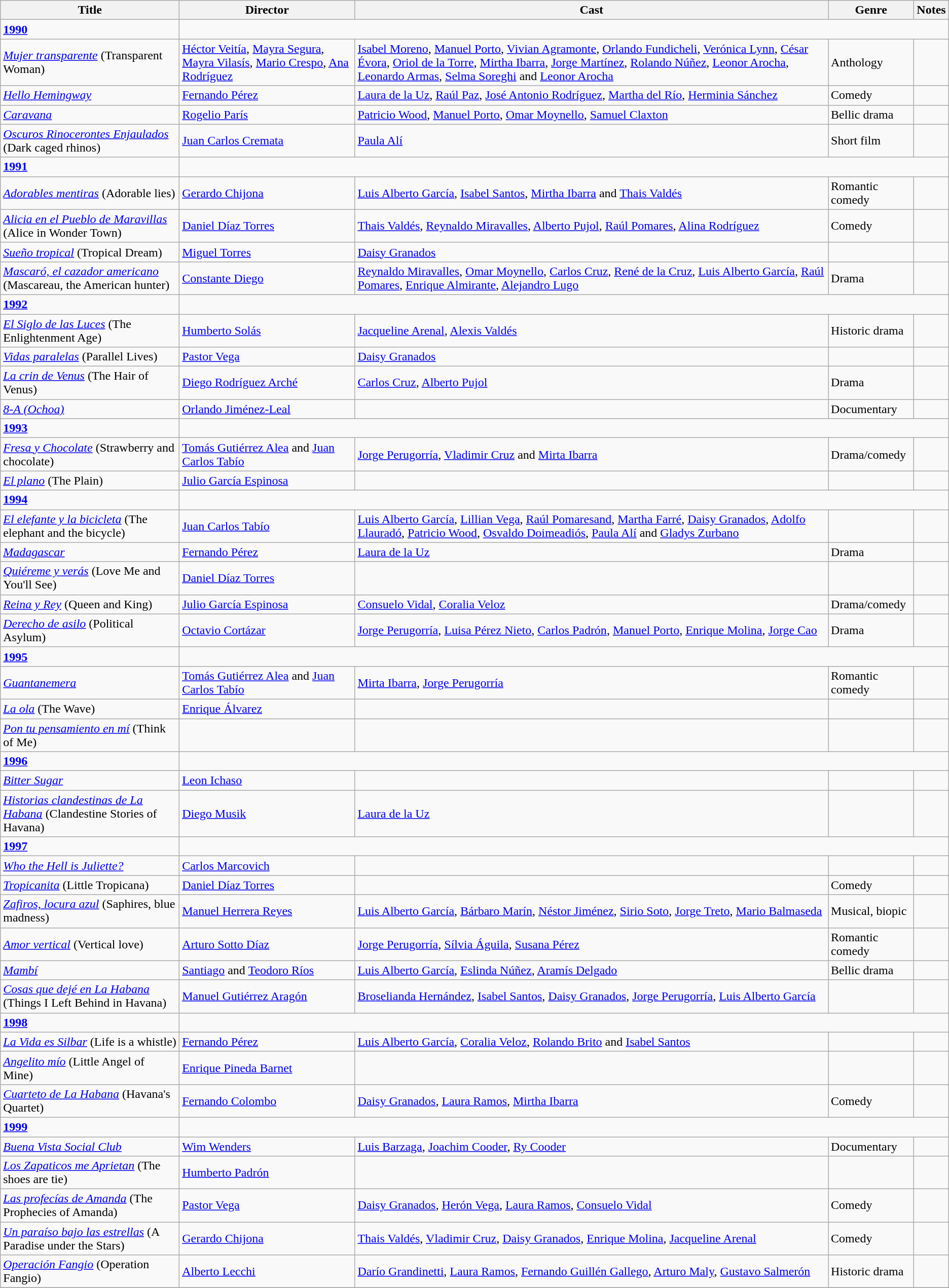<table class="wikitable">
<tr>
<th>Title</th>
<th>Director</th>
<th>Cast</th>
<th>Genre</th>
<th>Notes</th>
</tr>
<tr>
<td><strong><a href='#'>1990</a></strong></td>
</tr>
<tr>
<td><em><a href='#'>Mujer transparente</a></em> (Transparent Woman)</td>
<td><a href='#'>Héctor Veitía</a>, <a href='#'>Mayra Segura</a>, <a href='#'>Mayra Vilasís</a>, <a href='#'>Mario Crespo</a>, <a href='#'>Ana Rodríguez</a></td>
<td><a href='#'>Isabel Moreno</a>, <a href='#'>Manuel Porto</a>, <a href='#'>Vivian Agramonte</a>, <a href='#'>Orlando Fundicheli</a>, <a href='#'>Verónica Lynn</a>, <a href='#'>César Évora</a>, <a href='#'>Oriol de la Torre</a>, <a href='#'>Mirtha Ibarra</a>, <a href='#'>Jorge Martínez</a>, <a href='#'>Rolando Núñez</a>, <a href='#'>Leonor Arocha</a>, <a href='#'>Leonardo Armas</a>, <a href='#'>Selma Soreghi</a> and <a href='#'>Leonor Arocha</a></td>
<td>Anthology</td>
<td></td>
</tr>
<tr>
<td><em><a href='#'>Hello Hemingway</a></em></td>
<td><a href='#'>Fernando Pérez</a></td>
<td><a href='#'>Laura de la Uz</a>, <a href='#'>Raúl Paz</a>, <a href='#'>José Antonio Rodríguez</a>, <a href='#'>Martha del Río</a>, <a href='#'>Herminia Sánchez</a></td>
<td>Comedy</td>
<td></td>
</tr>
<tr>
<td><em><a href='#'>Caravana</a></em></td>
<td><a href='#'>Rogelio París</a></td>
<td><a href='#'>Patricio Wood</a>, <a href='#'>Manuel Porto</a>, <a href='#'>Omar Moynello</a>, <a href='#'>Samuel Claxton</a></td>
<td>Bellic drama</td>
<td></td>
</tr>
<tr>
<td><em><a href='#'>Oscuros Rinocerontes Enjaulados</a></em> (Dark caged rhinos)</td>
<td><a href='#'>Juan Carlos Cremata</a></td>
<td><a href='#'>Paula Alí</a></td>
<td>Short film</td>
<td></td>
</tr>
<tr>
<td><strong><a href='#'>1991</a></strong></td>
</tr>
<tr>
<td><em><a href='#'>Adorables mentiras</a></em> (Adorable lies)</td>
<td><a href='#'>Gerardo Chijona</a></td>
<td><a href='#'>Luis Alberto García</a>, <a href='#'>Isabel Santos</a>, <a href='#'>Mirtha Ibarra</a> and <a href='#'>Thais Valdés</a></td>
<td>Romantic comedy</td>
<td></td>
</tr>
<tr>
<td><em><a href='#'>Alicia en el Pueblo de Maravillas</a></em> (Alice in Wonder Town)</td>
<td><a href='#'>Daniel Díaz Torres</a></td>
<td><a href='#'>Thais Valdés</a>, <a href='#'>Reynaldo Miravalles</a>, <a href='#'>Alberto Pujol</a>, <a href='#'>Raúl Pomares</a>, <a href='#'>Alina Rodríguez</a></td>
<td>Comedy</td>
<td></td>
</tr>
<tr>
<td><em><a href='#'>Sueño tropical</a></em> (Tropical Dream)</td>
<td><a href='#'>Miguel Torres</a></td>
<td><a href='#'>Daisy Granados</a></td>
<td></td>
<td></td>
</tr>
<tr>
<td><em><a href='#'>Mascaró, el cazador americano</a></em> (Mascareau, the American hunter)</td>
<td><a href='#'>Constante Diego</a></td>
<td><a href='#'>Reynaldo Miravalles</a>, <a href='#'>Omar Moynello</a>, <a href='#'>Carlos Cruz</a>, <a href='#'>René de la Cruz</a>, <a href='#'>Luis Alberto García</a>, <a href='#'>Raúl Pomares</a>, <a href='#'>Enrique Almirante</a>, <a href='#'>Alejandro Lugo</a></td>
<td>Drama</td>
<td></td>
</tr>
<tr>
<td><strong><a href='#'>1992</a></strong></td>
</tr>
<tr>
<td><em><a href='#'>El Siglo de las Luces</a></em> (The Enlightenment Age)</td>
<td><a href='#'>Humberto Solás</a></td>
<td><a href='#'>Jacqueline Arenal</a>, <a href='#'>Alexis Valdés</a></td>
<td>Historic drama</td>
<td></td>
</tr>
<tr>
<td><em><a href='#'>Vidas paralelas</a></em> (Parallel Lives)</td>
<td><a href='#'>Pastor Vega</a></td>
<td><a href='#'>Daisy Granados</a></td>
<td></td>
<td></td>
</tr>
<tr>
<td><em><a href='#'>La crin de Venus</a></em> (The Hair of Venus)</td>
<td><a href='#'>Diego Rodríguez Arché</a></td>
<td><a href='#'>Carlos Cruz</a>, <a href='#'>Alberto Pujol</a></td>
<td>Drama</td>
<td></td>
</tr>
<tr>
<td><em><a href='#'>8-A (Ochoa)</a></em></td>
<td><a href='#'>Orlando Jiménez-Leal</a></td>
<td></td>
<td>Documentary</td>
<td></td>
</tr>
<tr>
<td><strong><a href='#'>1993</a></strong></td>
</tr>
<tr>
<td><em><a href='#'>Fresa y Chocolate</a></em> (Strawberry and chocolate)</td>
<td><a href='#'>Tomás Gutiérrez Alea</a> and <a href='#'>Juan Carlos Tabío</a></td>
<td><a href='#'>Jorge Perugorría</a>, <a href='#'>Vladimir Cruz</a> and <a href='#'>Mirta Ibarra</a></td>
<td>Drama/comedy</td>
<td></td>
</tr>
<tr>
<td><em><a href='#'>El plano</a></em> (The Plain)</td>
<td><a href='#'>Julio García Espinosa</a></td>
<td></td>
<td></td>
<td></td>
</tr>
<tr>
<td><strong><a href='#'>1994</a></strong></td>
</tr>
<tr>
<td><em><a href='#'>El elefante y la bicicleta</a></em> (The elephant and the bicycle)</td>
<td><a href='#'>Juan Carlos Tabío</a></td>
<td><a href='#'>Luis Alberto García</a>, <a href='#'>Lillian Vega</a>, <a href='#'>Raúl Pomaresand</a>, <a href='#'>Martha Farré</a>, <a href='#'>Daisy Granados</a>, <a href='#'>Adolfo Llauradó</a>, <a href='#'>Patricio Wood</a>, <a href='#'>Osvaldo Doimeadiós</a>, <a href='#'>Paula Alí</a> and <a href='#'>Gladys Zurbano</a></td>
<td></td>
<td></td>
</tr>
<tr>
<td><em><a href='#'>Madagascar</a></em></td>
<td><a href='#'>Fernando Pérez</a></td>
<td><a href='#'>Laura de la Uz</a></td>
<td>Drama</td>
<td></td>
</tr>
<tr>
<td><em><a href='#'>Quiéreme y verás</a></em> (Love Me and You'll See)</td>
<td><a href='#'>Daniel Díaz Torres</a></td>
<td></td>
<td></td>
<td></td>
</tr>
<tr>
<td><em><a href='#'>Reina y Rey</a></em> (Queen and King)</td>
<td><a href='#'>Julio García Espinosa</a></td>
<td><a href='#'>Consuelo Vidal</a>, <a href='#'>Coralia Veloz</a></td>
<td>Drama/comedy</td>
<td></td>
</tr>
<tr>
<td><em><a href='#'>Derecho de asilo</a></em> (Political Asylum)</td>
<td><a href='#'>Octavio Cortázar</a></td>
<td><a href='#'>Jorge Perugorría</a>, <a href='#'>Luisa Pérez Nieto</a>, <a href='#'>Carlos Padrón</a>, <a href='#'>Manuel Porto</a>, <a href='#'>Enrique Molina</a>, <a href='#'>Jorge Cao</a></td>
<td>Drama</td>
<td></td>
</tr>
<tr>
<td><strong><a href='#'>1995</a></strong></td>
</tr>
<tr>
<td><em><a href='#'>Guantanemera</a></em></td>
<td><a href='#'>Tomás Gutiérrez Alea</a> and <a href='#'>Juan Carlos Tabío</a></td>
<td><a href='#'>Mirta Ibarra</a>, <a href='#'>Jorge Perugorría</a></td>
<td>Romantic comedy</td>
<td></td>
</tr>
<tr>
<td><em><a href='#'>La ola</a></em> (The Wave)</td>
<td><a href='#'>Enrique Álvarez</a></td>
<td></td>
<td></td>
<td></td>
</tr>
<tr>
<td><em><a href='#'>Pon tu pensamiento en mí</a></em> (Think of Me)</td>
<td></td>
<td></td>
<td></td>
<td></td>
</tr>
<tr>
<td><strong><a href='#'>1996</a></strong></td>
</tr>
<tr>
<td><em><a href='#'>Bitter Sugar</a></em></td>
<td><a href='#'>Leon Ichaso</a></td>
<td></td>
<td></td>
<td></td>
</tr>
<tr>
<td><em><a href='#'>Historias clandestinas de La Habana</a></em> (Clandestine Stories of Havana)</td>
<td><a href='#'>Diego Musik</a></td>
<td><a href='#'>Laura de la Uz</a></td>
<td></td>
<td></td>
</tr>
<tr>
<td><strong><a href='#'>1997</a></strong></td>
</tr>
<tr>
<td><em><a href='#'>Who the Hell is Juliette?</a></em></td>
<td><a href='#'>Carlos Marcovich</a></td>
<td></td>
<td></td>
<td></td>
</tr>
<tr>
<td><em><a href='#'>Tropicanita</a></em> (Little Tropicana)</td>
<td><a href='#'>Daniel Díaz Torres</a></td>
<td></td>
<td>Comedy</td>
<td></td>
</tr>
<tr>
<td><em><a href='#'>Zafiros, locura azul</a></em> (Saphires, blue madness)</td>
<td><a href='#'>Manuel Herrera Reyes</a></td>
<td><a href='#'>Luis Alberto García</a>, <a href='#'>Bárbaro Marín</a>, <a href='#'>Néstor Jiménez</a>, <a href='#'>Sirio Soto</a>, <a href='#'>Jorge Treto</a>, <a href='#'>Mario Balmaseda</a></td>
<td>Musical, biopic</td>
<td></td>
</tr>
<tr>
<td><em><a href='#'>Amor vertical</a></em> (Vertical love)</td>
<td><a href='#'>Arturo Sotto Díaz</a></td>
<td><a href='#'>Jorge Perugorría</a>, <a href='#'>Sílvia Águila</a>, <a href='#'>Susana Pérez</a></td>
<td>Romantic comedy</td>
<td></td>
</tr>
<tr>
<td><em><a href='#'>Mambí</a></em></td>
<td><a href='#'>Santiago</a> and <a href='#'>Teodoro Ríos</a></td>
<td><a href='#'>Luis Alberto García</a>, <a href='#'>Eslinda Núñez</a>, <a href='#'>Aramís Delgado</a></td>
<td>Bellic drama</td>
<td></td>
</tr>
<tr>
<td><em><a href='#'>Cosas que dejé en La Habana</a></em> (Things I Left Behind in Havana)</td>
<td><a href='#'>Manuel Gutiérrez Aragón</a></td>
<td><a href='#'>Broselianda Hernández</a>, <a href='#'>Isabel Santos</a>, <a href='#'>Daisy Granados</a>, <a href='#'>Jorge Perugorría</a>, <a href='#'>Luis Alberto García</a></td>
<td></td>
<td></td>
</tr>
<tr>
<td><strong><a href='#'>1998</a></strong></td>
</tr>
<tr>
<td><em><a href='#'>La Vida es Silbar</a></em> (Life is a whistle)</td>
<td><a href='#'>Fernando Pérez</a></td>
<td><a href='#'>Luis Alberto García</a>, <a href='#'>Coralia Veloz</a>, <a href='#'>Rolando Brito</a> and <a href='#'>Isabel Santos</a></td>
<td></td>
<td></td>
</tr>
<tr>
<td><em><a href='#'>Angelito mío</a></em> (Little Angel of Mine)</td>
<td><a href='#'>Enrique Pineda Barnet</a></td>
<td></td>
<td></td>
<td></td>
</tr>
<tr>
<td><em><a href='#'>Cuarteto de La Habana</a></em> (Havana's Quartet)</td>
<td><a href='#'>Fernando Colombo</a></td>
<td><a href='#'>Daisy Granados</a>, <a href='#'>Laura Ramos</a>, <a href='#'>Mirtha Ibarra</a></td>
<td>Comedy</td>
<td></td>
</tr>
<tr>
<td><strong><a href='#'>1999</a></strong></td>
</tr>
<tr>
<td><em><a href='#'>Buena Vista Social Club</a></em></td>
<td><a href='#'>Wim Wenders</a></td>
<td><a href='#'>Luis Barzaga</a>, <a href='#'>Joachim Cooder</a>, <a href='#'>Ry Cooder</a></td>
<td>Documentary</td>
<td></td>
</tr>
<tr>
<td><em><a href='#'>Los Zapaticos me Aprietan</a></em> (The shoes are tie)</td>
<td><a href='#'>Humberto Padrón</a></td>
<td></td>
<td></td>
<td></td>
</tr>
<tr>
<td><em><a href='#'>Las profecías de Amanda</a></em> (The Prophecies of Amanda)</td>
<td><a href='#'>Pastor Vega</a></td>
<td><a href='#'>Daisy Granados</a>, <a href='#'>Herón Vega</a>, <a href='#'>Laura Ramos</a>, <a href='#'>Consuelo Vidal</a></td>
<td>Comedy</td>
<td></td>
</tr>
<tr>
<td><em><a href='#'>Un paraíso bajo las estrellas</a></em> (A Paradise under the Stars)</td>
<td><a href='#'>Gerardo Chijona</a></td>
<td><a href='#'>Thais Valdés</a>, <a href='#'>Vladimir Cruz</a>, <a href='#'>Daisy Granados</a>, <a href='#'>Enrique Molina</a>, <a href='#'>Jacqueline Arenal</a></td>
<td>Comedy</td>
<td></td>
</tr>
<tr>
<td><em><a href='#'>Operación Fangio</a></em> (Operation Fangio)</td>
<td><a href='#'>Alberto Lecchi</a></td>
<td><a href='#'>Darío Grandinetti</a>, <a href='#'>Laura Ramos</a>, <a href='#'>Fernando Guillén Gallego</a>, <a href='#'>Arturo Maly</a>, <a href='#'>Gustavo Salmerón</a></td>
<td>Historic drama</td>
<td></td>
</tr>
<tr>
</tr>
</table>
